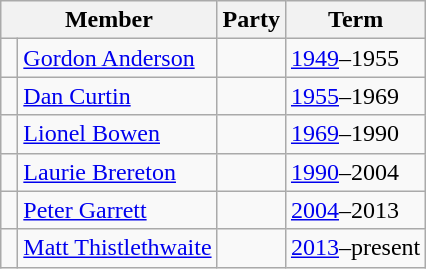<table class="wikitable">
<tr>
<th colspan="2">Member</th>
<th>Party</th>
<th>Term</th>
</tr>
<tr>
<td> </td>
<td><a href='#'>Gordon Anderson</a></td>
<td></td>
<td><a href='#'>1949</a>–1955</td>
</tr>
<tr>
<td> </td>
<td><a href='#'>Dan Curtin</a></td>
<td></td>
<td><a href='#'>1955</a>–1969</td>
</tr>
<tr>
<td> </td>
<td><a href='#'>Lionel Bowen</a></td>
<td></td>
<td><a href='#'>1969</a>–1990</td>
</tr>
<tr>
<td> </td>
<td><a href='#'>Laurie Brereton</a></td>
<td></td>
<td><a href='#'>1990</a>–2004</td>
</tr>
<tr>
<td> </td>
<td><a href='#'>Peter Garrett</a></td>
<td></td>
<td><a href='#'>2004</a>–2013</td>
</tr>
<tr>
<td> </td>
<td><a href='#'>Matt Thistlethwaite</a></td>
<td></td>
<td><a href='#'>2013</a>–present</td>
</tr>
</table>
